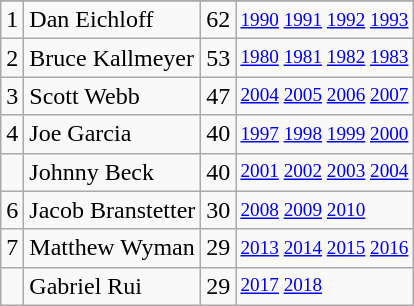<table class="wikitable">
<tr>
</tr>
<tr>
<td>1</td>
<td>Dan Eichloff</td>
<td>62</td>
<td style="font-size:80%;"><a href='#'>1990</a> <a href='#'>1991</a> <a href='#'>1992</a> <a href='#'>1993</a></td>
</tr>
<tr>
<td>2</td>
<td>Bruce Kallmeyer</td>
<td>53</td>
<td style="font-size:80%;"><a href='#'>1980</a> <a href='#'>1981</a> <a href='#'>1982</a> <a href='#'>1983</a></td>
</tr>
<tr>
<td>3</td>
<td>Scott Webb</td>
<td>47</td>
<td style="font-size:80%;"><a href='#'>2004</a> <a href='#'>2005</a> <a href='#'>2006</a> <a href='#'>2007</a></td>
</tr>
<tr>
<td>4</td>
<td>Joe Garcia</td>
<td>40</td>
<td style="font-size:80%;"><a href='#'>1997</a> <a href='#'>1998</a> <a href='#'>1999</a> <a href='#'>2000</a></td>
</tr>
<tr>
<td></td>
<td>Johnny Beck</td>
<td>40</td>
<td style="font-size:80%;"><a href='#'>2001</a> <a href='#'>2002</a> <a href='#'>2003</a> <a href='#'>2004</a></td>
</tr>
<tr>
<td>6</td>
<td>Jacob Branstetter</td>
<td>30</td>
<td style="font-size:80%;"><a href='#'>2008</a> <a href='#'>2009</a> <a href='#'>2010</a></td>
</tr>
<tr>
<td>7</td>
<td>Matthew Wyman</td>
<td>29</td>
<td style="font-size:80%;"><a href='#'>2013</a> <a href='#'>2014</a> <a href='#'>2015</a> <a href='#'>2016</a></td>
</tr>
<tr>
<td></td>
<td>Gabriel Rui</td>
<td>29</td>
<td style="font-size:80%;"><a href='#'>2017</a> <a href='#'>2018</a></td>
</tr>
</table>
